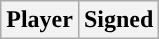<table class="wikitable sortable sortable">
<tr>
<th>Player</th>
<th>Signed</th>
</tr>
</table>
